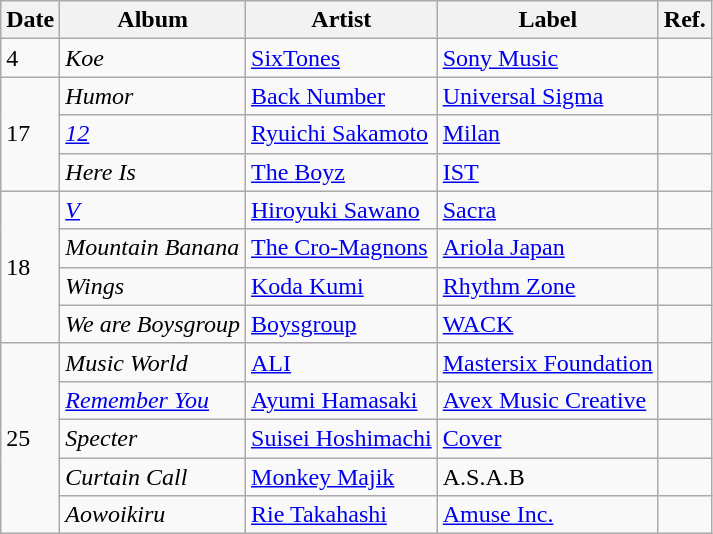<table class="wikitable">
<tr>
<th>Date</th>
<th>Album</th>
<th>Artist</th>
<th>Label</th>
<th>Ref.</th>
</tr>
<tr>
<td>4</td>
<td><em>Koe</em></td>
<td><a href='#'>SixTones</a></td>
<td><a href='#'>Sony Music</a></td>
<td></td>
</tr>
<tr>
<td rowspan="3">17</td>
<td><em>Humor</em></td>
<td><a href='#'>Back Number</a></td>
<td><a href='#'>Universal Sigma</a></td>
<td></td>
</tr>
<tr>
<td><a href='#'><em>12</em></a></td>
<td><a href='#'>Ryuichi Sakamoto</a></td>
<td><a href='#'>Milan</a></td>
<td></td>
</tr>
<tr>
<td><em>Here Is</em></td>
<td><a href='#'>The Boyz</a></td>
<td><a href='#'>IST</a></td>
<td></td>
</tr>
<tr>
<td rowspan="4">18</td>
<td><a href='#'><em>V</em></a></td>
<td><a href='#'>Hiroyuki Sawano</a></td>
<td><a href='#'>Sacra</a></td>
<td></td>
</tr>
<tr>
<td><em>Mountain Banana</em></td>
<td><a href='#'>The Cro-Magnons</a></td>
<td><a href='#'>Ariola Japan</a></td>
<td></td>
</tr>
<tr>
<td><em>Wings</em></td>
<td><a href='#'>Koda Kumi</a></td>
<td><a href='#'>Rhythm Zone</a></td>
<td></td>
</tr>
<tr>
<td><em>We are Boysgroup</em></td>
<td><a href='#'>Boysgroup</a></td>
<td><a href='#'>WACK</a></td>
<td></td>
</tr>
<tr>
<td rowspan="5">25</td>
<td><em>Music World</em></td>
<td><a href='#'>ALI</a></td>
<td><a href='#'>Mastersix Foundation</a></td>
<td></td>
</tr>
<tr>
<td><a href='#'><em>Remember You</em></a></td>
<td><a href='#'>Ayumi Hamasaki</a></td>
<td><a href='#'>Avex Music Creative</a></td>
<td></td>
</tr>
<tr>
<td><em>Specter</em></td>
<td><a href='#'>Suisei Hoshimachi</a></td>
<td><a href='#'>Cover</a></td>
<td></td>
</tr>
<tr>
<td><em>Curtain Call</em></td>
<td><a href='#'>Monkey Majik</a></td>
<td>A.S.A.B</td>
<td></td>
</tr>
<tr>
<td><em>Aowoikiru</em></td>
<td><a href='#'>Rie Takahashi</a></td>
<td><a href='#'>Amuse Inc.</a></td>
<td></td>
</tr>
</table>
